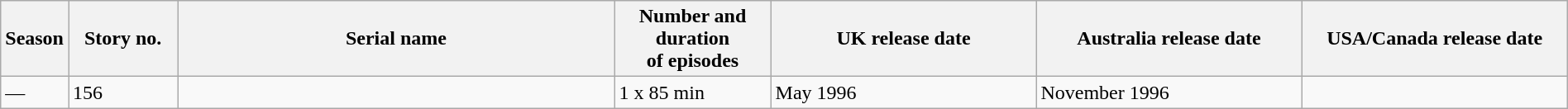<table class="wikitable sortable" style="width:100%;">
<tr>
<th style="width:4%;">Season</th>
<th style="width:7%;">Story no.</th>
<th style="width:28%;">Serial name</th>
<th style="width:10%;">Number and duration<br>of episodes</th>
<th style="width:17%;">UK release date</th>
<th style="width:17%;">Australia  release date</th>
<th style="width:17%;">USA/Canada release date</th>
</tr>
<tr>
<td>—</td>
<td>156</td>
<td><em></em></td>
<td>1 x 85 min</td>
<td data-sort-value="1996-05">May 1996</td>
<td data-sort-value="1996-11">November 1996</td>
<td></td>
</tr>
</table>
